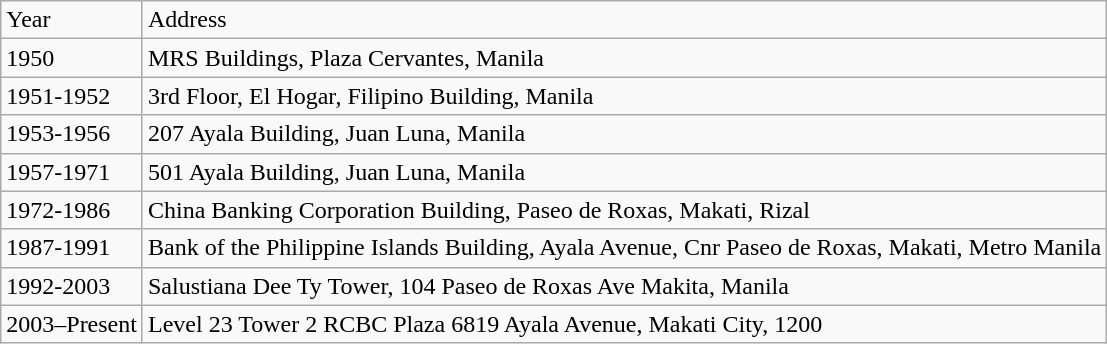<table class="wikitable">
<tr>
<td>Year</td>
<td>Address</td>
</tr>
<tr>
<td>1950</td>
<td>MRS Buildings, Plaza Cervantes, Manila</td>
</tr>
<tr>
<td>1951-1952</td>
<td>3rd Floor, El Hogar, Filipino Building, Manila</td>
</tr>
<tr>
<td>1953-1956</td>
<td>207 Ayala Building, Juan Luna, Manila</td>
</tr>
<tr>
<td>1957-1971</td>
<td>501 Ayala Building, Juan Luna, Manila</td>
</tr>
<tr>
<td>1972-1986</td>
<td>China Banking Corporation Building, Paseo de Roxas, Makati, Rizal</td>
</tr>
<tr>
<td>1987-1991</td>
<td>Bank of the Philippine Islands Building, Ayala Avenue, Cnr Paseo de Roxas, Makati, Metro Manila</td>
</tr>
<tr>
<td>1992-2003</td>
<td>Salustiana Dee Ty Tower, 104 Paseo de Roxas Ave Makita, Manila</td>
</tr>
<tr>
<td>2003–Present</td>
<td>Level 23 Tower 2 RCBC Plaza 6819 Ayala Avenue, Makati City, 1200</td>
</tr>
</table>
